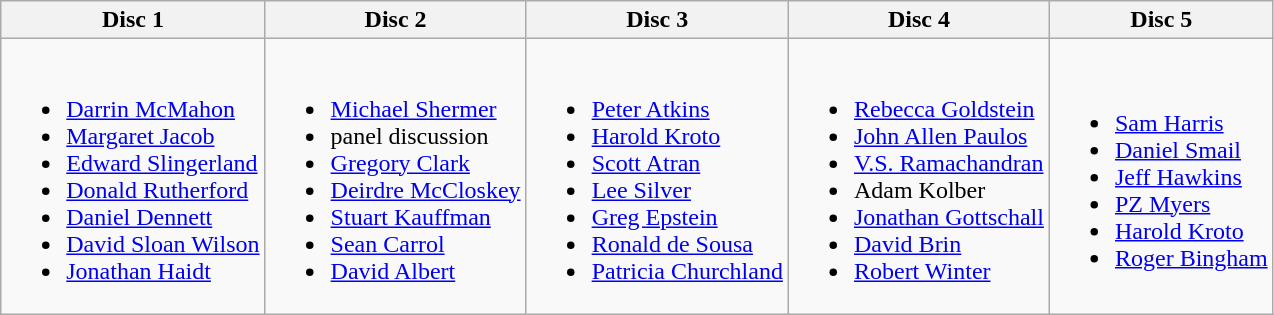<table class="wikitable">
<tr>
<th>Disc 1</th>
<th>Disc 2</th>
<th>Disc 3</th>
<th>Disc 4</th>
<th>Disc 5</th>
</tr>
<tr>
<td><br><ul><li><a href='#'>Darrin McMahon</a></li><li><a href='#'>Margaret Jacob</a></li><li><a href='#'>Edward Slingerland</a></li><li><a href='#'>Donald Rutherford</a></li><li><a href='#'>Daniel Dennett</a></li><li><a href='#'>David Sloan Wilson</a></li><li><a href='#'>Jonathan Haidt</a></li></ul></td>
<td><br><ul><li><a href='#'>Michael Shermer</a></li><li>panel discussion</li><li><a href='#'>Gregory Clark</a></li><li><a href='#'>Deirdre McCloskey</a></li><li><a href='#'>Stuart Kauffman</a></li><li><a href='#'>Sean Carrol</a></li><li><a href='#'>David Albert</a></li></ul></td>
<td><br><ul><li><a href='#'>Peter Atkins</a></li><li><a href='#'>Harold Kroto</a></li><li><a href='#'>Scott Atran</a></li><li><a href='#'>Lee Silver</a></li><li><a href='#'>Greg Epstein</a></li><li><a href='#'>Ronald de Sousa</a></li><li><a href='#'>Patricia Churchland</a></li></ul></td>
<td><br><ul><li><a href='#'>Rebecca Goldstein</a></li><li><a href='#'>John Allen Paulos</a></li><li><a href='#'>V.S. Ramachandran</a></li><li>Adam Kolber</li><li><a href='#'>Jonathan Gottschall</a></li><li><a href='#'>David Brin</a></li><li><a href='#'>Robert Winter</a></li></ul></td>
<td><br><ul><li><a href='#'>Sam Harris</a></li><li><a href='#'>Daniel Smail</a></li><li><a href='#'>Jeff Hawkins</a></li><li><a href='#'>PZ Myers</a></li><li><a href='#'>Harold Kroto</a></li><li><a href='#'>Roger Bingham</a></li></ul></td>
</tr>
</table>
